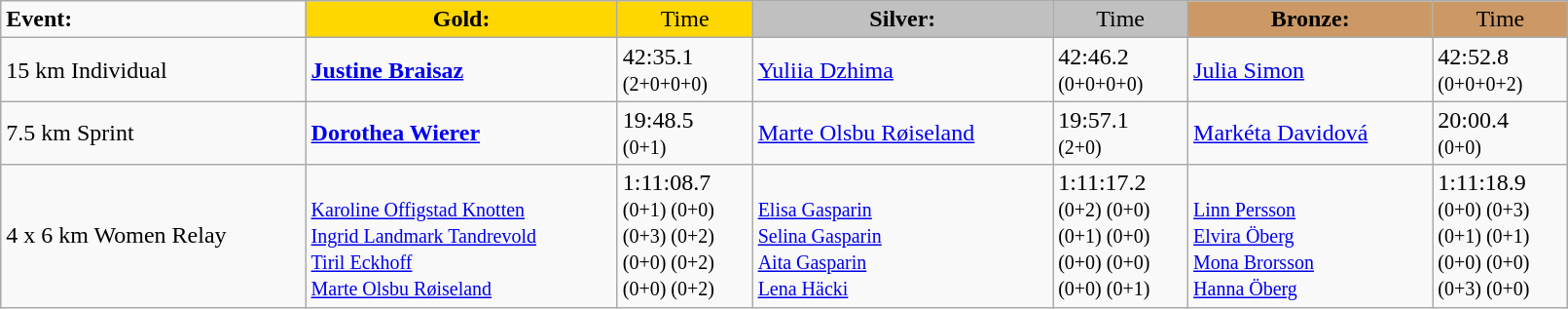<table class="wikitable" width=85%>
<tr>
<td><strong>Event:</strong></td>
<td style="text-align:center;background-color:gold;"><strong>Gold:</strong></td>
<td style="text-align:center;background-color:gold;">Time</td>
<td style="text-align:center;background-color:silver;"><strong>Silver:</strong></td>
<td style="text-align:center;background-color:silver;">Time</td>
<td style="text-align:center;background-color:#CC9966;"><strong>Bronze:</strong></td>
<td style="text-align:center;background-color:#CC9966;">Time</td>
</tr>
<tr>
<td>15 km Individual</td>
<td><strong><a href='#'>Justine Braisaz</a></strong><br><small></small></td>
<td>42:35.1<br><small>(2+0+0+0)</small></td>
<td><a href='#'>Yuliia Dzhima</a><br><small></small></td>
<td>42:46.2<br><small>(0+0+0+0)</small></td>
<td><a href='#'>Julia Simon</a><br><small></small></td>
<td>42:52.8<br><small>(0+0+0+2)</small></td>
</tr>
<tr>
<td>7.5 km Sprint</td>
<td><strong><a href='#'>Dorothea Wierer</a></strong><br><small></small></td>
<td>19:48.5<br><small>(0+1)</small></td>
<td><a href='#'>Marte Olsbu Røiseland</a><br><small></small></td>
<td>19:57.1<br><small>(2+0)</small></td>
<td><a href='#'>Markéta Davidová</a><br><small></small></td>
<td>20:00.4<br><small>(0+0)</small></td>
</tr>
<tr>
<td>4 x 6 km Women Relay</td>
<td><strong></strong><br><small><a href='#'>Karoline Offigstad Knotten</a><br><a href='#'>Ingrid Landmark Tandrevold</a><br><a href='#'>Tiril Eckhoff</a><br><a href='#'>Marte Olsbu Røiseland</a></small></td>
<td>1:11:08.7<br><small>(0+1) (0+0)<br>(0+3) (0+2)<br>(0+0) (0+2)<br>(0+0) (0+2)</small></td>
<td><br><small><a href='#'>Elisa Gasparin</a><br><a href='#'>Selina Gasparin</a><br><a href='#'>Aita Gasparin</a><br><a href='#'>Lena Häcki</a></small></td>
<td>1:11:17.2<br><small>(0+2) (0+0)<br>(0+1) (0+0)<br>(0+0) (0+0)<br>(0+0) (0+1)</small></td>
<td><br><small><a href='#'>Linn Persson</a><br><a href='#'>Elvira Öberg</a><br><a href='#'>Mona Brorsson</a><br><a href='#'>Hanna Öberg</a></small></td>
<td>1:11:18.9<br><small>(0+0) (0+3)<br>(0+1) (0+1)<br>(0+0) (0+0)<br>(0+3) (0+0)</small></td>
</tr>
</table>
